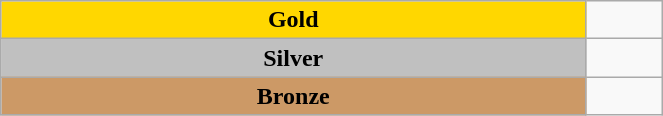<table class="wikitable" style=" text-align:center;" width="35%">
<tr>
<td bgcolor="gold"><strong>Gold</strong></td>
<td></td>
</tr>
<tr>
<td bgcolor="silver"><strong>Silver</strong></td>
<td></td>
</tr>
<tr>
<td bgcolor="CC9966"><strong>Bronze</strong></td>
<td></td>
</tr>
</table>
